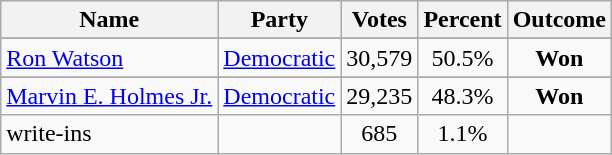<table class=wikitable style="text-align:center">
<tr>
<th>Name</th>
<th>Party</th>
<th>Votes</th>
<th>Percent</th>
<th>Outcome</th>
</tr>
<tr>
</tr>
<tr>
<td align=left><a href='#'>Ron Watson</a></td>
<td><a href='#'>Democratic</a></td>
<td>30,579</td>
<td>50.5%</td>
<td><strong>Won</strong></td>
</tr>
<tr>
</tr>
<tr>
<td align=left><a href='#'>Marvin E. Holmes Jr.</a></td>
<td><a href='#'>Democratic</a></td>
<td>29,235</td>
<td>48.3%</td>
<td><strong>Won</strong></td>
</tr>
<tr>
<td align=left>write-ins</td>
<td></td>
<td>685</td>
<td>1.1%</td>
<td></td>
</tr>
</table>
